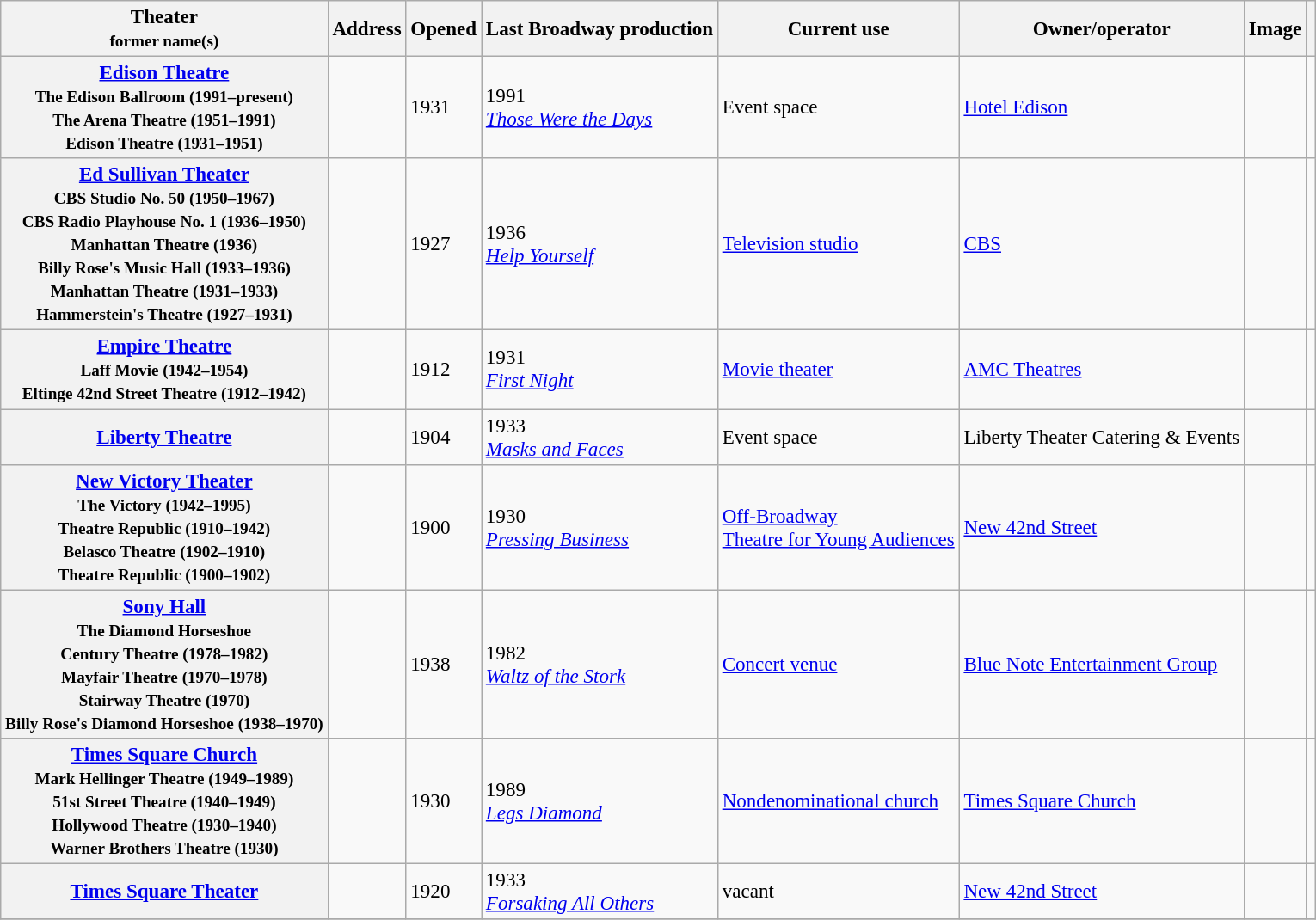<table class="wikitable sortable" style="font-size:96%;">
<tr>
<th>Theater<br><small>former name(s)</small></th>
<th>Address</th>
<th>Opened</th>
<th>Last Broadway production</th>
<th>Current use</th>
<th>Owner/operator</th>
<th class=unsortable>Image</th>
<th class=unsortable></th>
</tr>
<tr>
<th scope="row"><strong><a href='#'>Edison Theatre</a></strong><small><br>The Edison Ballroom (1991–present)<br>The Arena Theatre (1951–1991)<br>Edison Theatre (1931–1951)</small></th>
<td></td>
<td>1931</td>
<td>1991 <br><em><a href='#'>Those Were the Days</a></em></td>
<td>Event space</td>
<td><a href='#'>Hotel Edison</a></td>
<td></td>
<td></td>
</tr>
<tr>
<th scope="row"><strong><a href='#'>Ed Sullivan Theater</a></strong><small><br>CBS Studio No. 50 (1950–1967)<br>CBS Radio Playhouse No. 1 (1936–1950)<br>Manhattan Theatre (1936)<br>Billy Rose's Music Hall (1933–1936)<br>Manhattan Theatre (1931–1933)<br>Hammerstein's Theatre (1927–1931)</small></th>
<td></td>
<td>1927</td>
<td>1936 <br><em><a href='#'>Help Yourself</a></em></td>
<td><a href='#'>Television studio</a></td>
<td><a href='#'>CBS</a></td>
<td></td>
<td></td>
</tr>
<tr>
<th scope="row"><strong><a href='#'>Empire Theatre</a></strong><small><br>Laff Movie (1942–1954)<br>Eltinge 42nd Street Theatre (1912–1942)</small></th>
<td></td>
<td>1912</td>
<td>1931 <br><em><a href='#'>First Night</a></em></td>
<td><a href='#'>Movie theater</a></td>
<td><a href='#'>AMC Theatres</a></td>
<td></td>
<td></td>
</tr>
<tr>
<th scope="row"><strong><a href='#'>Liberty Theatre</a></strong></th>
<td></td>
<td>1904</td>
<td>1933 <br><em><a href='#'>Masks and Faces</a></em></td>
<td>Event space</td>
<td>Liberty Theater Catering & Events</td>
<td></td>
<td></td>
</tr>
<tr>
<th scope="row"><strong><a href='#'>New Victory Theater</a></strong><small><br>The Victory (1942–1995)<br>Theatre Republic (1910–1942)<br>Belasco Theatre (1902–1910)<br>Theatre Republic (1900–1902)</small></th>
<td></td>
<td>1900</td>
<td>1930 <br><em><a href='#'>Pressing Business</a></em></td>
<td><a href='#'>Off-Broadway</a> <br><a href='#'>Theatre for Young Audiences</a></td>
<td><a href='#'>New 42nd Street</a></td>
<td></td>
<td></td>
</tr>
<tr>
<th scope="row"><strong><a href='#'>Sony Hall</a></strong><small><br>The Diamond Horseshoe<br> Century Theatre (1978–1982)<br>Mayfair Theatre (1970–1978)<br>Stairway Theatre (1970)<br>Billy Rose's Diamond Horseshoe (1938–1970)</small></th>
<td></td>
<td>1938</td>
<td>1982 <br><em><a href='#'>Waltz of the Stork</a></em></td>
<td><a href='#'>Concert venue</a></td>
<td><a href='#'>Blue Note Entertainment Group</a></td>
<td></td>
<td></td>
</tr>
<tr>
<th scope="row"><strong><a href='#'>Times Square Church</a></strong><small><br>Mark Hellinger Theatre (1949–1989)<br>51st Street Theatre (1940–1949)<br>Hollywood Theatre (1930–1940)<br>Warner Brothers Theatre (1930)</small></th>
<td></td>
<td>1930</td>
<td>1989<br><em><a href='#'>Legs Diamond</a></em></td>
<td><a href='#'>Nondenominational church</a></td>
<td><a href='#'>Times Square Church</a></td>
<td></td>
<td></td>
</tr>
<tr>
<th scope="row"><strong><a href='#'>Times Square Theater</a></strong></th>
<td></td>
<td>1920</td>
<td>1933 <br><em><a href='#'>Forsaking All Others</a></em></td>
<td>vacant</td>
<td><a href='#'>New 42nd Street</a></td>
<td></td>
<td></td>
</tr>
<tr>
</tr>
</table>
